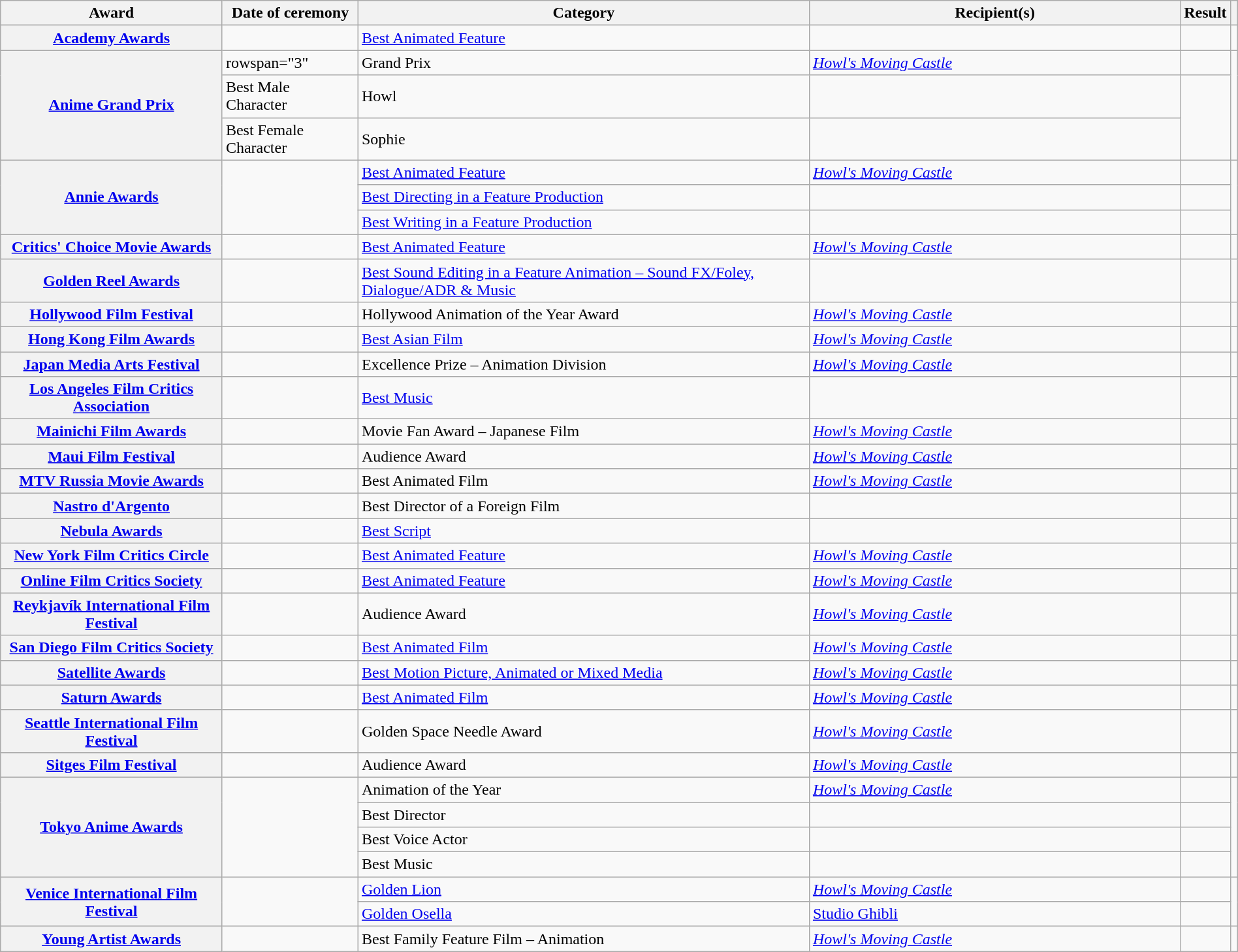<table class="wikitable plainrowheaders sortable" style="width: 100%;">
<tr>
<th scope="col">Award</th>
<th scope="col">Date of ceremony</th>
<th scope="col">Category</th>
<th scope="col" style="width:30%;">Recipient(s)</th>
<th scope="col">Result</th>
<th scope="col" class="unsortable"></th>
</tr>
<tr>
<th scope="row"><a href='#'>Academy Awards</a></th>
<td><a href='#'></a></td>
<td><a href='#'>Best Animated Feature</a></td>
<td></td>
<td></td>
<td style="text-align:center;"></td>
</tr>
<tr>
<th scope="rowgroup" rowspan="3"><a href='#'>Anime Grand Prix</a></th>
<td>rowspan="3" </td>
<td>Grand Prix</td>
<td><em><a href='#'>Howl's Moving Castle</a></em></td>
<td></td>
<td style="text-align:center;" rowspan="3"></td>
</tr>
<tr>
<td>Best Male Character</td>
<td>Howl</td>
<td></td>
</tr>
<tr>
<td>Best Female Character</td>
<td>Sophie</td>
<td></td>
</tr>
<tr>
<th scope="rowgroup" rowspan="3"><a href='#'>Annie Awards</a></th>
<td rowspan="3"><a href='#'></a></td>
<td><a href='#'>Best Animated Feature</a></td>
<td><em><a href='#'>Howl's Moving Castle</a></em></td>
<td></td>
<td style="text-align:center;" rowspan="3"></td>
</tr>
<tr>
<td><a href='#'>Best Directing in a Feature Production</a></td>
<td></td>
<td></td>
</tr>
<tr>
<td><a href='#'>Best Writing in a Feature Production</a></td>
<td></td>
<td></td>
</tr>
<tr>
<th scope="row"><a href='#'>Critics' Choice Movie Awards</a></th>
<td><a href='#'></a></td>
<td><a href='#'>Best Animated Feature</a></td>
<td><em><a href='#'>Howl's Moving Castle</a></em></td>
<td></td>
<td style="text-align:center;"></td>
</tr>
<tr>
<th scope="row"><a href='#'>Golden Reel Awards</a></th>
<td></td>
<td><a href='#'>Best Sound Editing in a Feature Animation – Sound FX/Foley, Dialogue/ADR & Music</a></td>
<td></td>
<td></td>
<td style="text-align:center;"></td>
</tr>
<tr>
<th scope="row"><a href='#'>Hollywood Film Festival</a></th>
<td></td>
<td>Hollywood Animation of the Year Award</td>
<td><em><a href='#'>Howl's Moving Castle</a></em></td>
<td></td>
<td style="text-align:center;"></td>
</tr>
<tr>
<th scope="row"><a href='#'>Hong Kong Film Awards</a></th>
<td><a href='#'></a></td>
<td><a href='#'>Best Asian Film</a></td>
<td><em><a href='#'>Howl's Moving Castle</a></em></td>
<td></td>
<td style="text-align:center;"></td>
</tr>
<tr>
<th scope="row"><a href='#'>Japan Media Arts Festival</a></th>
<td></td>
<td>Excellence Prize – Animation Division</td>
<td><em><a href='#'>Howl's Moving Castle</a></em></td>
<td></td>
<td style="text-align:center;"></td>
</tr>
<tr>
<th scope="row"><a href='#'>Los Angeles Film Critics Association</a></th>
<td><a href='#'></a></td>
<td><a href='#'>Best Music</a></td>
<td></td>
<td></td>
<td style="text-align:center;"></td>
</tr>
<tr>
<th scope="row"><a href='#'>Mainichi Film Awards</a></th>
<td></td>
<td>Movie Fan Award – Japanese Film</td>
<td><em><a href='#'>Howl's Moving Castle</a></em></td>
<td></td>
<td style="text-align:center;"></td>
</tr>
<tr>
<th scope="row"><a href='#'>Maui Film Festival</a></th>
<td></td>
<td>Audience Award</td>
<td><em><a href='#'>Howl's Moving Castle</a></em></td>
<td></td>
<td style="text-align:center;"></td>
</tr>
<tr>
<th scope="row"><a href='#'>MTV Russia Movie Awards</a></th>
<td></td>
<td>Best Animated Film</td>
<td><em><a href='#'>Howl's Moving Castle</a></em></td>
<td></td>
<td style="text-align:center;"></td>
</tr>
<tr>
<th scope="row"><a href='#'>Nastro d'Argento</a></th>
<td></td>
<td>Best Director of a Foreign Film</td>
<td></td>
<td></td>
<td style="text-align:center;"></td>
</tr>
<tr>
<th scope="row"><a href='#'>Nebula Awards</a></th>
<td></td>
<td><a href='#'>Best Script</a></td>
<td></td>
<td></td>
<td style="text-align:center;"></td>
</tr>
<tr>
<th scope="row"><a href='#'>New York Film Critics Circle</a></th>
<td><a href='#'></a></td>
<td><a href='#'>Best Animated Feature</a></td>
<td><em><a href='#'>Howl's Moving Castle</a></em></td>
<td></td>
<td style="text-align:center;"></td>
</tr>
<tr>
<th scope="row"><a href='#'>Online Film Critics Society</a></th>
<td><a href='#'></a></td>
<td><a href='#'>Best Animated Feature</a></td>
<td><em><a href='#'>Howl's Moving Castle</a></em></td>
<td></td>
<td style="text-align:center;"></td>
</tr>
<tr>
<th scope="row"><a href='#'>Reykjavík International Film Festival</a></th>
<td></td>
<td>Audience Award</td>
<td><em><a href='#'>Howl's Moving Castle</a></em></td>
<td></td>
<td style="text-align:center;"></td>
</tr>
<tr>
<th scope="row"><a href='#'>San Diego Film Critics Society</a></th>
<td><a href='#'></a></td>
<td><a href='#'>Best Animated Film</a></td>
<td><em><a href='#'>Howl's Moving Castle</a></em></td>
<td></td>
<td style="text-align:center;"></td>
</tr>
<tr>
<th scope="row"><a href='#'>Satellite Awards</a></th>
<td><a href='#'></a></td>
<td><a href='#'>Best Motion Picture, Animated or Mixed Media</a></td>
<td><em><a href='#'>Howl's Moving Castle</a></em></td>
<td></td>
<td style="text-align:center;"></td>
</tr>
<tr>
<th scope="row"><a href='#'>Saturn Awards</a></th>
<td><a href='#'></a></td>
<td><a href='#'>Best Animated Film</a></td>
<td><em><a href='#'>Howl's Moving Castle</a></em></td>
<td></td>
<td style="text-align:center;"></td>
</tr>
<tr>
<th scope="row"><a href='#'>Seattle International Film Festival</a></th>
<td></td>
<td>Golden Space Needle Award</td>
<td><em><a href='#'>Howl's Moving Castle</a></em></td>
<td></td>
<td style="text-align:center;"></td>
</tr>
<tr>
<th scope="row"><a href='#'>Sitges Film Festival</a></th>
<td></td>
<td>Audience Award</td>
<td><em><a href='#'>Howl's Moving Castle</a></em></td>
<td></td>
<td style="text-align:center;"></td>
</tr>
<tr>
<th scope="rowgroup" rowspan="4"><a href='#'>Tokyo Anime Awards</a></th>
<td rowspan="4"></td>
<td>Animation of the Year</td>
<td><em><a href='#'>Howl's Moving Castle</a></em></td>
<td></td>
<td style="text-align:center;" rowspan="4"><br></td>
</tr>
<tr>
<td>Best Director</td>
<td></td>
<td></td>
</tr>
<tr>
<td>Best Voice Actor</td>
<td></td>
<td></td>
</tr>
<tr>
<td>Best Music</td>
<td></td>
<td></td>
</tr>
<tr>
<th scope="rowgroup" rowspan="2"><a href='#'>Venice International Film Festival</a></th>
<td rowspan="2"><a href='#'></a></td>
<td><a href='#'>Golden Lion</a></td>
<td><em><a href='#'>Howl's Moving Castle</a></em></td>
<td></td>
<td style="text-align:center;" rowspan="2"><br></td>
</tr>
<tr>
<td><a href='#'>Golden Osella</a></td>
<td><a href='#'>Studio Ghibli</a></td>
<td></td>
</tr>
<tr>
<th scope="row"><a href='#'>Young Artist Awards</a></th>
<td><a href='#'></a></td>
<td>Best Family Feature Film – Animation</td>
<td><em><a href='#'>Howl's Moving Castle</a></em></td>
<td></td>
<td style="text-align:center;"></td>
</tr>
</table>
